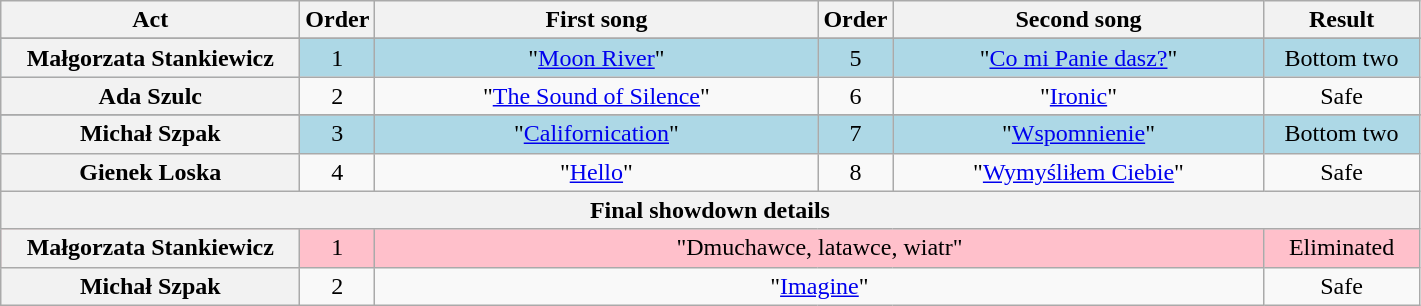<table class="wikitable plainrowheaders" style="text-align:center;">
<tr>
<th scope="col" style="width:12em;">Act</th>
<th scope="col">Order</th>
<th scope="col" style="width:18em;">First song</th>
<th scope="col">Order</th>
<th scope="col" style="width:15em;">Second song</th>
<th scope="col" style="width:6em;">Result</th>
</tr>
<tr>
</tr>
<tr bgcolor="lightblue">
<th scope="row">Małgorzata Stankiewicz</th>
<td>1</td>
<td>"<a href='#'>Moon River</a>"</td>
<td>5</td>
<td>"<a href='#'>Co mi Panie dasz?</a>"</td>
<td>Bottom two</td>
</tr>
<tr>
<th scope="row">Ada Szulc</th>
<td>2</td>
<td>"<a href='#'>The Sound of Silence</a>"</td>
<td>6</td>
<td>"<a href='#'>Ironic</a>"</td>
<td>Safe</td>
</tr>
<tr>
</tr>
<tr bgcolor="lightblue">
<th scope="row">Michał Szpak</th>
<td>3</td>
<td>"<a href='#'>Californication</a>"</td>
<td>7</td>
<td>"<a href='#'>Wspomnienie</a>"</td>
<td>Bottom two</td>
</tr>
<tr>
<th scope="row">Gienek Loska</th>
<td>4</td>
<td>"<a href='#'>Hello</a>"</td>
<td>8</td>
<td>"<a href='#'>Wymyśliłem Ciebie</a>"</td>
<td>Safe</td>
</tr>
<tr>
<th scope="col" colspan="6">Final showdown details</th>
</tr>
<tr bgcolor="pink">
<th scope="row">Małgorzata Stankiewicz</th>
<td>1</td>
<td colspan="3">"Dmuchawce, latawce, wiatr"</td>
<td>Eliminated</td>
</tr>
<tr>
<th scope="row">Michał Szpak</th>
<td>2</td>
<td colspan="3">"<a href='#'>Imagine</a>"</td>
<td>Safe</td>
</tr>
</table>
